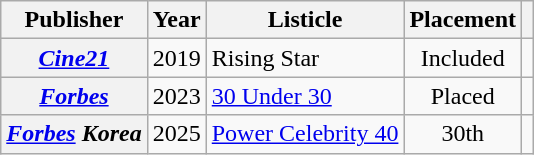<table class="wikitable plainrowheaders" style="text-align:center">
<tr>
<th scope="col">Publisher</th>
<th scope="col">Year</th>
<th scope="col">Listicle</th>
<th scope="col">Placement</th>
<th scope="col" class="unsortable"></th>
</tr>
<tr>
<th scope="row"><em><a href='#'>Cine21</a></em></th>
<td>2019</td>
<td style="text-align:left">Rising Star</td>
<td>Included</td>
<td></td>
</tr>
<tr>
<th scope="row"><em><a href='#'>Forbes</a></em></th>
<td>2023</td>
<td style="text-align:left"><a href='#'>30 Under 30</a></td>
<td>Placed</td>
<td></td>
</tr>
<tr>
<th scope="row"><em><a href='#'>Forbes</a> Korea</em></th>
<td>2025</td>
<td style="text-align:left"><a href='#'>Power Celebrity 40</a></td>
<td>30th</td>
<td></td>
</tr>
</table>
